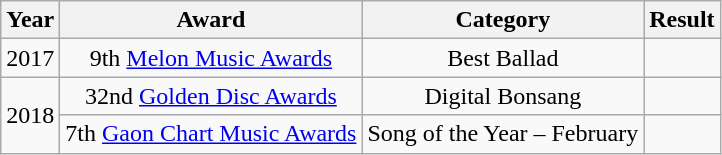<table class="wikitable sortable" style="text-align:center">
<tr>
<th>Year</th>
<th>Award</th>
<th>Category</th>
<th>Result</th>
</tr>
<tr>
<td>2017</td>
<td>9th <a href='#'>Melon Music Awards</a></td>
<td>Best Ballad</td>
<td></td>
</tr>
<tr>
<td rowspan="2">2018</td>
<td>32nd <a href='#'>Golden Disc Awards</a></td>
<td>Digital Bonsang</td>
<td></td>
</tr>
<tr>
<td>7th <a href='#'>Gaon Chart Music Awards</a></td>
<td>Song of the Year – February</td>
<td></td>
</tr>
</table>
